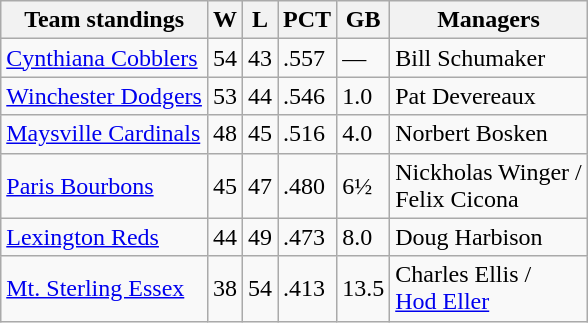<table class="wikitable">
<tr>
<th>Team standings</th>
<th>W</th>
<th>L</th>
<th>PCT</th>
<th>GB</th>
<th>Managers</th>
</tr>
<tr>
<td><a href='#'>Cynthiana Cobblers</a></td>
<td>54</td>
<td>43</td>
<td>.557</td>
<td>—</td>
<td>Bill Schumaker</td>
</tr>
<tr>
<td><a href='#'>Winchester Dodgers</a></td>
<td>53</td>
<td>44</td>
<td>.546</td>
<td>1.0</td>
<td>Pat Devereaux</td>
</tr>
<tr>
<td><a href='#'>Maysville Cardinals</a></td>
<td>48</td>
<td>45</td>
<td>.516</td>
<td>4.0</td>
<td>Norbert Bosken</td>
</tr>
<tr>
<td><a href='#'>Paris Bourbons</a></td>
<td>45</td>
<td>47</td>
<td>.480</td>
<td>6½</td>
<td>Nickholas Winger /<br>Felix Cicona</td>
</tr>
<tr>
<td><a href='#'>Lexington Reds</a></td>
<td>44</td>
<td>49</td>
<td>.473</td>
<td>8.0</td>
<td>Doug Harbison</td>
</tr>
<tr>
<td><a href='#'>Mt. Sterling Essex</a></td>
<td>38</td>
<td>54</td>
<td>.413</td>
<td>13.5</td>
<td>Charles Ellis /<br> <a href='#'>Hod Eller</a></td>
</tr>
</table>
